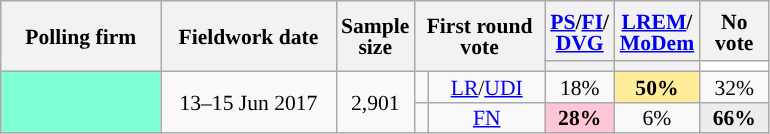<table class="wikitable sortable" style="text-align:center;font-size:90%;line-height:14px;">
<tr style="height:40px;">
<th style="width:100px;" rowspan="2">Polling firm</th>
<th style="width:110px;" rowspan="2">Fieldwork date</th>
<th style="width:35px;" rowspan="2">Sample<br>size</th>
<th style="width:80px;" rowspan="2" colspan="2">First round vote</th>
<th class="unsortable" style="width:40px;"><a href='#'>PS</a>/<a href='#'>FI</a>/<br><a href='#'>DVG</a></th>
<th class="unsortable" style="width:40px;"><a href='#'>LREM</a>/<br><a href='#'>MoDem</a></th>
<th class="unsortable" style="width:40px;">No vote</th>
</tr>
<tr>
<th style="background:"></th>
<th style="background:"></th>
<th style="background:#FFFFFF;"></th>
</tr>
<tr>
<td rowspan="2" style="background:aquamarine;"></td>
<td rowspan="2" data-sort-value="2017-06-15">13–15 Jun 2017</td>
<td rowspan="2">2,901</td>
<td style="background:"></td>
<td data-sort-value="3"><a href='#'>LR</a>/<a href='#'>UDI</a></td>
<td>18%</td>
<td style="background:#FFED99;"><strong>50%</strong></td>
<td>32%</td>
</tr>
<tr>
<td style="background:"></td>
<td data-sort-value="4"><a href='#'>FN</a></td>
<td style="background:#FFC6D5;"><strong>28%</strong></td>
<td>6%</td>
<td style="background:#EDEDED;"><strong>66%</strong></td>
</tr>
</table>
